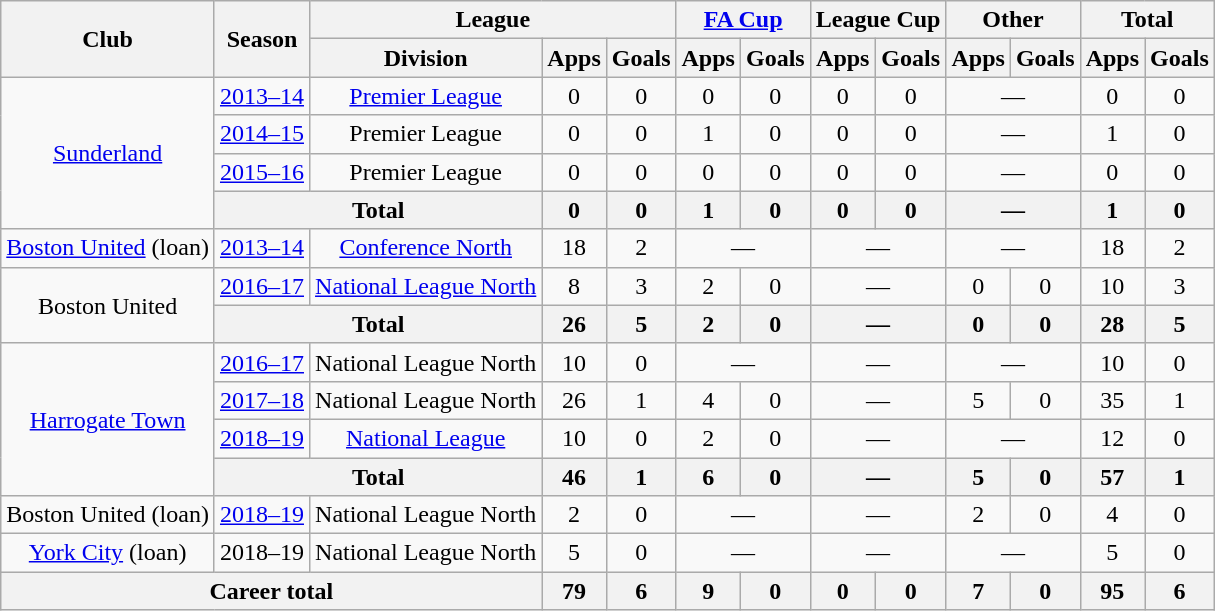<table class=wikitable style=text-align:center>
<tr>
<th rowspan=2>Club</th>
<th rowspan=2>Season</th>
<th colspan=3>League</th>
<th colspan=2><a href='#'>FA Cup</a></th>
<th colspan=2>League Cup</th>
<th colspan=2>Other</th>
<th colspan=2>Total</th>
</tr>
<tr>
<th>Division</th>
<th>Apps</th>
<th>Goals</th>
<th>Apps</th>
<th>Goals</th>
<th>Apps</th>
<th>Goals</th>
<th>Apps</th>
<th>Goals</th>
<th>Apps</th>
<th>Goals</th>
</tr>
<tr>
<td rowspan=4><a href='#'>Sunderland</a></td>
<td><a href='#'>2013–14</a></td>
<td><a href='#'>Premier League</a></td>
<td>0</td>
<td>0</td>
<td>0</td>
<td>0</td>
<td>0</td>
<td>0</td>
<td colspan=2>—</td>
<td>0</td>
<td>0</td>
</tr>
<tr>
<td><a href='#'>2014–15</a></td>
<td>Premier League</td>
<td>0</td>
<td>0</td>
<td>1</td>
<td>0</td>
<td>0</td>
<td>0</td>
<td colspan=2>—</td>
<td>1</td>
<td>0</td>
</tr>
<tr>
<td><a href='#'>2015–16</a></td>
<td>Premier League</td>
<td>0</td>
<td>0</td>
<td>0</td>
<td>0</td>
<td>0</td>
<td>0</td>
<td colspan=2>—</td>
<td>0</td>
<td>0</td>
</tr>
<tr>
<th colspan=2>Total</th>
<th>0</th>
<th>0</th>
<th>1</th>
<th>0</th>
<th>0</th>
<th>0</th>
<th colspan=2>—</th>
<th>1</th>
<th>0</th>
</tr>
<tr>
<td><a href='#'>Boston United</a> (loan)</td>
<td><a href='#'>2013–14</a></td>
<td><a href='#'>Conference North</a></td>
<td>18</td>
<td>2</td>
<td colspan=2>—</td>
<td colspan=2>—</td>
<td colspan=2>—</td>
<td>18</td>
<td>2</td>
</tr>
<tr>
<td rowspan=2>Boston United</td>
<td><a href='#'>2016–17</a></td>
<td><a href='#'>National League North</a></td>
<td>8</td>
<td>3</td>
<td>2</td>
<td>0</td>
<td colspan=2>—</td>
<td>0</td>
<td>0</td>
<td>10</td>
<td>3</td>
</tr>
<tr>
<th colspan=2>Total</th>
<th>26</th>
<th>5</th>
<th>2</th>
<th>0</th>
<th colspan=2>—</th>
<th>0</th>
<th>0</th>
<th>28</th>
<th>5</th>
</tr>
<tr>
<td rowspan=4><a href='#'>Harrogate Town</a></td>
<td><a href='#'>2016–17</a></td>
<td>National League North</td>
<td>10</td>
<td>0</td>
<td colspan=2>—</td>
<td colspan=2>—</td>
<td colspan=2>—</td>
<td>10</td>
<td>0</td>
</tr>
<tr>
<td><a href='#'>2017–18</a></td>
<td>National League North</td>
<td>26</td>
<td>1</td>
<td>4</td>
<td>0</td>
<td colspan=2>—</td>
<td>5</td>
<td>0</td>
<td>35</td>
<td>1</td>
</tr>
<tr>
<td><a href='#'>2018–19</a></td>
<td><a href='#'>National League</a></td>
<td>10</td>
<td>0</td>
<td>2</td>
<td>0</td>
<td colspan=2>—</td>
<td colspan=2>—</td>
<td>12</td>
<td>0</td>
</tr>
<tr>
<th colspan=2>Total</th>
<th>46</th>
<th>1</th>
<th>6</th>
<th>0</th>
<th colspan=2>—</th>
<th>5</th>
<th>0</th>
<th>57</th>
<th>1</th>
</tr>
<tr>
<td>Boston United (loan)</td>
<td><a href='#'>2018–19</a></td>
<td>National League North</td>
<td>2</td>
<td>0</td>
<td colspan=2>—</td>
<td colspan=2>—</td>
<td>2</td>
<td>0</td>
<td>4</td>
<td>0</td>
</tr>
<tr>
<td><a href='#'>York City</a> (loan)</td>
<td>2018–19</td>
<td>National League North</td>
<td>5</td>
<td>0</td>
<td colspan=2>—</td>
<td colspan=2>—</td>
<td colspan=2>—</td>
<td>5</td>
<td>0</td>
</tr>
<tr>
<th colspan=3>Career total</th>
<th>79</th>
<th>6</th>
<th>9</th>
<th>0</th>
<th>0</th>
<th>0</th>
<th>7</th>
<th>0</th>
<th>95</th>
<th>6</th>
</tr>
</table>
